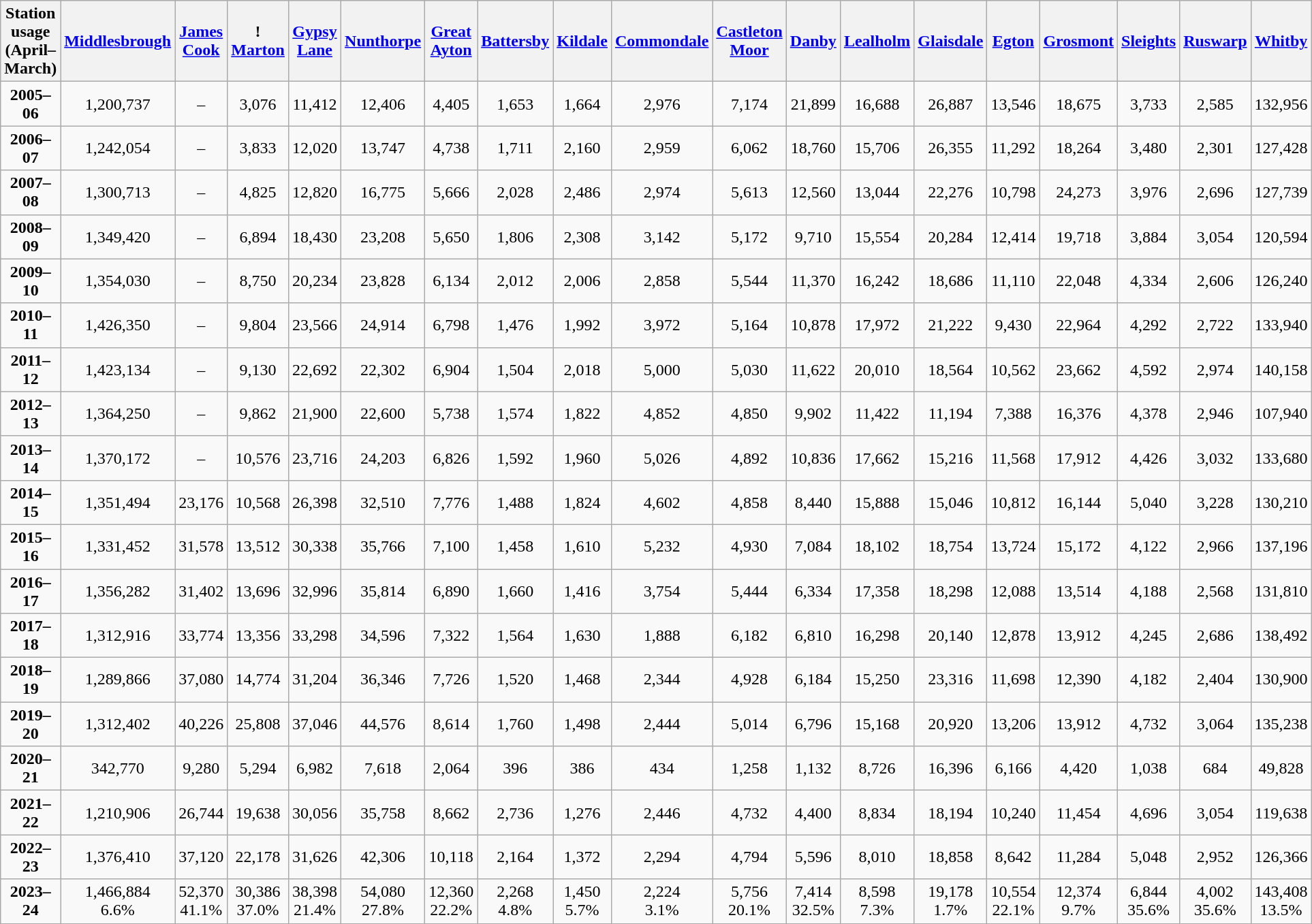<table class="wikitable" style="text-align: center;">
<tr>
<th>Station usage<br>(April–March)</th>
<th><a href='#'>Middlesbrough</a></th>
<th><a href='#'>James Cook</a></th>
<th>! <a href='#'>Marton</a></th>
<th><a href='#'>Gypsy Lane</a></th>
<th><a href='#'>Nunthorpe</a></th>
<th><a href='#'>Great Ayton</a></th>
<th><a href='#'>Battersby</a></th>
<th><a href='#'>Kildale</a></th>
<th><a href='#'>Commondale</a></th>
<th><a href='#'>Castleton Moor</a></th>
<th><a href='#'>Danby</a></th>
<th><a href='#'>Lealholm</a></th>
<th><a href='#'>Glaisdale</a></th>
<th><a href='#'>Egton</a></th>
<th><a href='#'>Grosmont</a></th>
<th><a href='#'>Sleights</a></th>
<th><a href='#'>Ruswarp</a></th>
<th><a href='#'>Whitby</a></th>
</tr>
<tr>
<td><strong>2005–06</strong></td>
<td>1,200,737</td>
<td>–</td>
<td>3,076</td>
<td>11,412</td>
<td>12,406</td>
<td>4,405</td>
<td>1,653</td>
<td>1,664</td>
<td>2,976</td>
<td>7,174</td>
<td>21,899</td>
<td>16,688</td>
<td>26,887</td>
<td>13,546</td>
<td>18,675</td>
<td>3,733</td>
<td>2,585</td>
<td>132,956</td>
</tr>
<tr>
<td><strong>2006–07</strong></td>
<td>1,242,054 </td>
<td>–</td>
<td>3,833 </td>
<td>12,020 </td>
<td>13,747 </td>
<td>4,738 </td>
<td>1,711 </td>
<td>2,160 </td>
<td>2,959 </td>
<td>6,062 </td>
<td>18,760 </td>
<td>15,706 </td>
<td>26,355 </td>
<td>11,292 </td>
<td>18,264 </td>
<td>3,480 </td>
<td>2,301 </td>
<td>127,428 </td>
</tr>
<tr>
<td><strong>2007–08</strong></td>
<td>1,300,713 </td>
<td>–</td>
<td>4,825 </td>
<td>12,820 </td>
<td>16,775 </td>
<td>5,666 </td>
<td>2,028 </td>
<td>2,486 </td>
<td>2,974 </td>
<td>5,613 </td>
<td>12,560 </td>
<td>13,044 </td>
<td>22,276 </td>
<td>10,798 </td>
<td>24,273 </td>
<td>3,976 </td>
<td>2,696 </td>
<td>127,739 </td>
</tr>
<tr>
<td><strong>2008–09</strong></td>
<td>1,349,420 </td>
<td>–</td>
<td>6,894 </td>
<td>18,430 </td>
<td>23,208 </td>
<td>5,650 </td>
<td>1,806 </td>
<td>2,308 </td>
<td>3,142 </td>
<td>5,172 </td>
<td>9,710 </td>
<td>15,554 </td>
<td>20,284 </td>
<td>12,414 </td>
<td>19,718 </td>
<td>3,884 </td>
<td>3,054 </td>
<td>120,594 </td>
</tr>
<tr>
<td><strong>2009–10</strong></td>
<td>1,354,030 </td>
<td>–</td>
<td>8,750 </td>
<td>20,234 </td>
<td>23,828 </td>
<td>6,134 </td>
<td>2,012 </td>
<td>2,006 </td>
<td>2,858 </td>
<td>5,544 </td>
<td>11,370 </td>
<td>16,242 </td>
<td>18,686 </td>
<td>11,110 </td>
<td>22,048 </td>
<td>4,334 </td>
<td>2,606 </td>
<td>126,240 </td>
</tr>
<tr>
<td><strong>2010–11</strong></td>
<td>1,426,350 </td>
<td>–</td>
<td>9,804 </td>
<td>23,566 </td>
<td>24,914 </td>
<td>6,798 </td>
<td>1,476 </td>
<td>1,992 </td>
<td>3,972 </td>
<td>5,164 </td>
<td>10,878 </td>
<td>17,972 </td>
<td>21,222 </td>
<td>9,430 </td>
<td>22,964 </td>
<td>4,292 </td>
<td>2,722 </td>
<td>133,940 </td>
</tr>
<tr>
<td><strong>2011–12</strong></td>
<td>1,423,134 </td>
<td>–</td>
<td>9,130 </td>
<td>22,692 </td>
<td>22,302 </td>
<td>6,904 </td>
<td>1,504 </td>
<td>2,018 </td>
<td>5,000 </td>
<td>5,030 </td>
<td>11,622 </td>
<td>20,010 </td>
<td>18,564 </td>
<td>10,562 </td>
<td>23,662 </td>
<td>4,592 </td>
<td>2,974 </td>
<td>140,158 </td>
</tr>
<tr>
<td><strong>2012–13</strong></td>
<td>1,364,250 </td>
<td>–</td>
<td>9,862 </td>
<td>21,900 </td>
<td>22,600 </td>
<td>5,738 </td>
<td>1,574 </td>
<td>1,822	</td>
<td>4,852 </td>
<td>4,850	</td>
<td>9,902 </td>
<td>11,422 </td>
<td>11,194 </td>
<td>7,388 </td>
<td>16,376 </td>
<td>4,378 </td>
<td>2,946 </td>
<td>107,940 </td>
</tr>
<tr>
<td><strong>2013–14</strong></td>
<td>1,370,172 </td>
<td>–</td>
<td>10,576 </td>
<td>23,716 </td>
<td>24,203 </td>
<td>6,826 </td>
<td>1,592 </td>
<td>1,960 </td>
<td>5,026 </td>
<td>4,892 </td>
<td>10,836 </td>
<td>17,662 </td>
<td>15,216 </td>
<td>11,568 </td>
<td>17,912 </td>
<td>4,426 </td>
<td>3,032 </td>
<td>133,680 </td>
</tr>
<tr>
<td><strong>2014–15</strong></td>
<td>1,351,494 </td>
<td>23,176</td>
<td>10,568 </td>
<td>26,398 </td>
<td>32,510 </td>
<td>7,776 </td>
<td>1,488 </td>
<td>1,824 </td>
<td>4,602 </td>
<td>4,858 </td>
<td>8,440 </td>
<td>15,888 </td>
<td>15,046 </td>
<td>10,812 </td>
<td>16,144 </td>
<td>5,040 </td>
<td>3,228 </td>
<td>130,210 </td>
</tr>
<tr>
<td><strong>2015–16</strong></td>
<td>1,331,452 </td>
<td>31,578 </td>
<td>13,512 </td>
<td>30,338 </td>
<td>35,766 </td>
<td>7,100 </td>
<td>1,458 </td>
<td>1,610 </td>
<td>5,232 </td>
<td>4,930 </td>
<td>7,084 </td>
<td>18,102 </td>
<td>18,754 </td>
<td>13,724 </td>
<td>15,172 </td>
<td>4,122 </td>
<td>2,966 </td>
<td>137,196 </td>
</tr>
<tr>
<td><strong>2016–17</strong></td>
<td>1,356,282 </td>
<td>31,402 </td>
<td>13,696 </td>
<td>32,996 </td>
<td>35,814 </td>
<td>6,890 </td>
<td>1,660 </td>
<td>1,416 </td>
<td>3,754 </td>
<td>5,444 </td>
<td>6,334 </td>
<td>17,358 </td>
<td>18,298 </td>
<td>12,088 </td>
<td>13,514 </td>
<td>4,188 </td>
<td>2,568 </td>
<td>131,810 </td>
</tr>
<tr>
<td><strong>2017–18</strong></td>
<td>1,312,916 </td>
<td>33,774 </td>
<td>13,356 </td>
<td>33,298 </td>
<td>34,596 </td>
<td>7,322 </td>
<td>1,564 </td>
<td>1,630 </td>
<td>1,888 </td>
<td>6,182 </td>
<td>6,810 </td>
<td>16,298 </td>
<td>20,140 </td>
<td>12,878 </td>
<td>13,912 </td>
<td>4,245 </td>
<td>2,686 </td>
<td>138,492 </td>
</tr>
<tr>
<td><strong>2018–19</strong></td>
<td>1,289,866 </td>
<td>37,080 </td>
<td>14,774 </td>
<td>31,204 </td>
<td>36,346 </td>
<td>7,726 </td>
<td>1,520 </td>
<td>1,468 </td>
<td>2,344 </td>
<td>4,928 </td>
<td>6,184 </td>
<td>15,250 </td>
<td>23,316 </td>
<td>11,698 </td>
<td>12,390 </td>
<td>4,182 </td>
<td>2,404 </td>
<td>130,900 </td>
</tr>
<tr>
<td><strong>2019–20</strong></td>
<td>1,312,402 </td>
<td>40,226 </td>
<td>25,808 </td>
<td>37,046 </td>
<td>44,576 </td>
<td>8,614 </td>
<td>1,760 </td>
<td>1,498 </td>
<td>2,444 </td>
<td>5,014 </td>
<td>6,796 </td>
<td>15,168 </td>
<td>20,920 </td>
<td>13,206 </td>
<td>13,912 </td>
<td>4,732 </td>
<td>3,064 </td>
<td>135,238 </td>
</tr>
<tr>
<td><strong>2020–21</strong></td>
<td>342,770 </td>
<td>9,280 </td>
<td>5,294 </td>
<td>6,982 </td>
<td>7,618 </td>
<td>2,064 </td>
<td>396 </td>
<td>386 </td>
<td>434 </td>
<td>1,258 </td>
<td>1,132 </td>
<td>8,726 </td>
<td>16,396 </td>
<td>6,166 </td>
<td>4,420 </td>
<td>1,038 </td>
<td>684 </td>
<td>49,828 </td>
</tr>
<tr>
<td><strong>2021–22</strong></td>
<td>1,210,906 </td>
<td>26,744 </td>
<td>19,638 </td>
<td>30,056 </td>
<td>35,758 </td>
<td>8,662 </td>
<td>2,736 </td>
<td>1,276 </td>
<td>2,446 </td>
<td>4,732 </td>
<td>4,400 </td>
<td>8,834 </td>
<td>18,194 </td>
<td>10,240 </td>
<td>11,454 </td>
<td>4,696 </td>
<td>3,054 </td>
<td>119,638 </td>
</tr>
<tr>
<td><strong>2022–23</strong></td>
<td>1,376,410 </td>
<td>37,120 </td>
<td>22,178 </td>
<td>31,626 </td>
<td>42,306 </td>
<td>10,118 </td>
<td>2,164 </td>
<td>1,372 </td>
<td>2,294 </td>
<td>4,794 </td>
<td>5,596 </td>
<td>8,010 </td>
<td>18,858 </td>
<td>8,642 </td>
<td>11,284 </td>
<td>5,048 </td>
<td>2,952 </td>
<td>126,366 </td>
</tr>
<tr>
<td><strong>2023–24</strong></td>
<td>1,466,884 <br>6.6% </td>
<td>52,370 <br>41.1% </td>
<td>30,386 <br>37.0% </td>
<td>38,398 <br>21.4% </td>
<td>54,080 <br>27.8% </td>
<td>12,360 <br>22.2% </td>
<td>2,268 <br>4.8% </td>
<td>1,450 <br>5.7% </td>
<td>2,224 <br>3.1% </td>
<td>5,756 <br>20.1% </td>
<td>7,414 <br>32.5% </td>
<td>8,598 <br>7.3% </td>
<td>19,178 <br>1.7% </td>
<td>10,554 <br>22.1% </td>
<td>12,374 <br>9.7% </td>
<td>6,844 <br>35.6% </td>
<td>4,002 <br>35.6% </td>
<td>143,408 <br>13.5% </td>
</tr>
</table>
